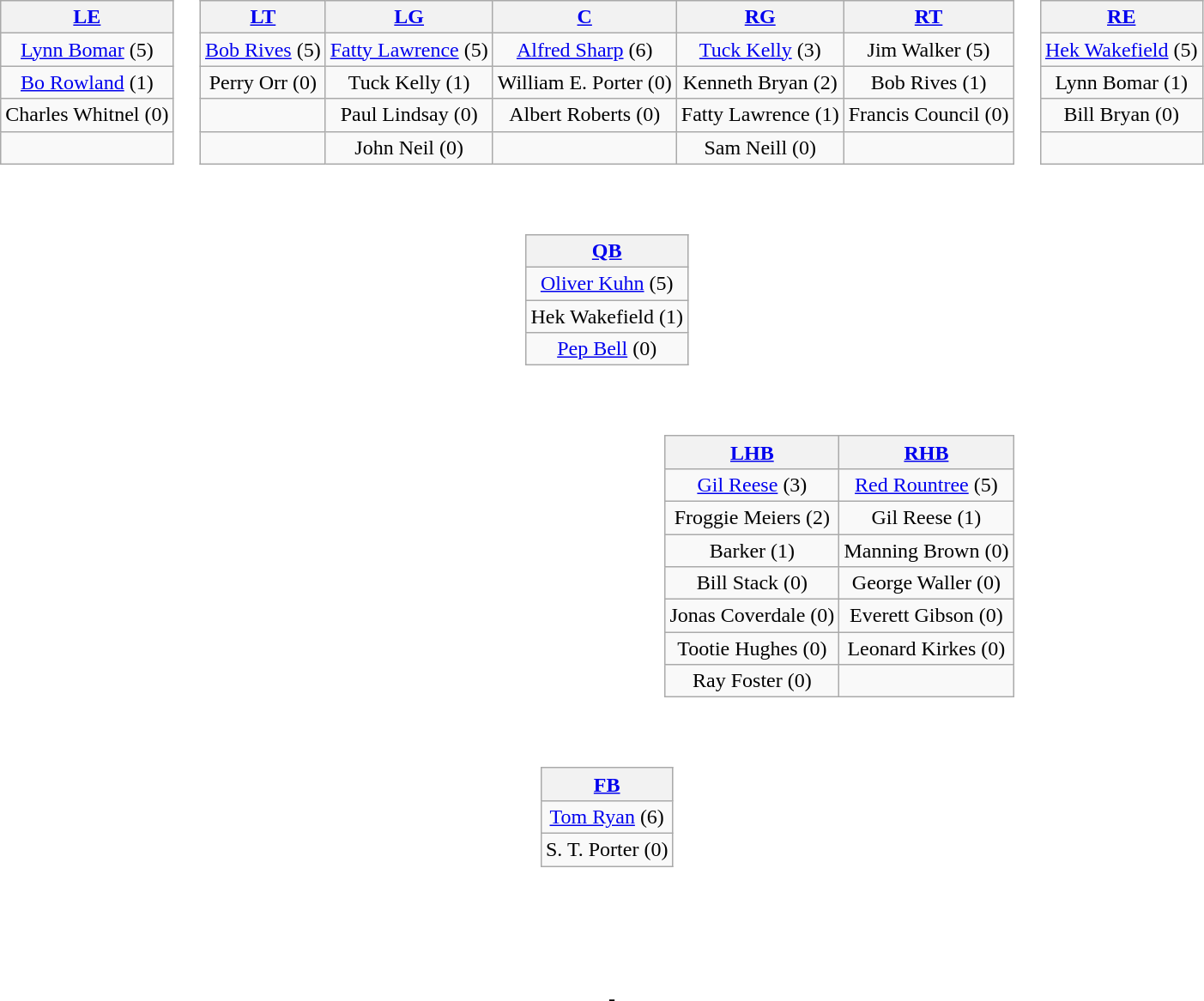<table>
<tr>
<td style="text-align:center;"><br><table style="width:100%">
<tr>
<td align="left"><br><table class="wikitable" style="text-align:center">
<tr>
<th><a href='#'>LE</a></th>
</tr>
<tr>
<td><a href='#'>Lynn Bomar</a> (5)</td>
</tr>
<tr>
<td><a href='#'>Bo Rowland</a> (1)</td>
</tr>
<tr>
<td>Charles Whitnel (0)</td>
</tr>
<tr>
<td> </td>
</tr>
</table>
</td>
<td><br><table class="wikitable" style="text-align:center">
<tr>
<th><a href='#'>LT</a></th>
<th><a href='#'>LG</a></th>
<th><a href='#'>C</a></th>
<th><a href='#'>RG</a></th>
<th><a href='#'>RT</a></th>
</tr>
<tr>
<td><a href='#'>Bob Rives</a> (5)</td>
<td><a href='#'>Fatty Lawrence</a> (5)</td>
<td><a href='#'>Alfred Sharp</a> (6)</td>
<td><a href='#'>Tuck Kelly</a> (3)</td>
<td>Jim Walker (5)</td>
</tr>
<tr>
<td>Perry Orr (0)</td>
<td>Tuck Kelly (1)</td>
<td>William E. Porter (0)</td>
<td>Kenneth Bryan (2)</td>
<td>Bob Rives (1)</td>
</tr>
<tr>
<td></td>
<td>Paul Lindsay (0)</td>
<td>Albert Roberts (0)</td>
<td>Fatty Lawrence (1)</td>
<td>Francis Council (0)</td>
</tr>
<tr>
<td></td>
<td>John Neil (0)</td>
<td></td>
<td>Sam Neill (0)</td>
<td></td>
</tr>
</table>
</td>
<td align="right"><br><table class="wikitable" style="text-align:center">
<tr>
<th><a href='#'>RE</a></th>
</tr>
<tr>
<td><a href='#'>Hek Wakefield</a> (5)</td>
</tr>
<tr>
<td>Lynn Bomar (1)</td>
</tr>
<tr>
<td>Bill Bryan (0)</td>
</tr>
<tr>
<td> </td>
</tr>
</table>
</td>
</tr>
<tr>
<td></td>
<td align="center"><br><table class="wikitable" style="text-align:center">
<tr>
<th><a href='#'>QB</a></th>
</tr>
<tr>
<td><a href='#'>Oliver Kuhn</a> (5)</td>
</tr>
<tr>
<td>Hek Wakefield (1)</td>
</tr>
<tr>
<td><a href='#'>Pep Bell</a> (0)</td>
</tr>
</table>
</td>
</tr>
<tr>
<td></td>
<td align="right"><br><table class="wikitable" style="text-align:center">
<tr>
<th><a href='#'>LHB</a></th>
<th><a href='#'>RHB</a></th>
</tr>
<tr>
<td><a href='#'>Gil Reese</a> (3)</td>
<td><a href='#'>Red Rountree</a> (5)</td>
</tr>
<tr>
<td>Froggie Meiers (2)</td>
<td>Gil Reese (1)</td>
</tr>
<tr>
<td>Barker (1)</td>
<td>Manning Brown (0)</td>
</tr>
<tr>
<td>Bill Stack (0)</td>
<td>George Waller (0)</td>
</tr>
<tr>
<td>Jonas Coverdale (0)</td>
<td>Everett Gibson (0)</td>
</tr>
<tr>
<td>Tootie Hughes (0)</td>
<td>Leonard Kirkes (0)</td>
</tr>
<tr>
<td>Ray Foster (0)</td>
<td></td>
</tr>
</table>
</td>
</tr>
<tr>
<td></td>
<td align="center"><br><table class="wikitable" style="text-align:center">
<tr>
<th><a href='#'>FB</a></th>
</tr>
<tr>
<td><a href='#'>Tom Ryan</a> (6)</td>
</tr>
<tr>
<td>S. T. Porter (0)</td>
</tr>
</table>
</td>
</tr>
</table>
</td>
</tr>
<tr>
<td style="height:3em"></td>
</tr>
<tr>
<td style="text-align:center;"><br>-</td>
</tr>
</table>
